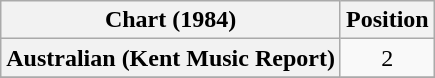<table class="wikitable plainrowheaders">
<tr>
<th scope="col">Chart (1984)</th>
<th scope="col">Position</th>
</tr>
<tr>
<th scope="row">Australian (Kent Music Report)</th>
<td style="text-align:center;">2</td>
</tr>
<tr>
</tr>
</table>
